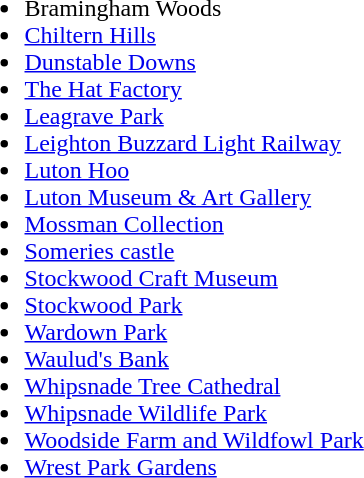<table>
<tr>
<td valign="top"><br><ul><li>  Bramingham Woods</li><li>  <a href='#'>Chiltern Hills</a></li><li>  <a href='#'>Dunstable Downs</a></li><li><a href='#'>The Hat Factory</a></li><li>  <a href='#'>Leagrave Park</a></li><li>  <a href='#'>Leighton Buzzard Light Railway</a></li><li>  <a href='#'>Luton Hoo</a></li><li> <a href='#'>Luton Museum & Art Gallery</a></li><li> <a href='#'>Mossman Collection</a></li><li><a href='#'>Someries castle</a></li><li>  <a href='#'>Stockwood Craft Museum</a></li><li> <a href='#'>Stockwood Park</a></li><li> <a href='#'>Wardown Park</a></li><li>  <a href='#'>Waulud's Bank</a></li><li> <a href='#'>Whipsnade Tree Cathedral</a></li><li>  <a href='#'>Whipsnade Wildlife Park</a></li><li><a href='#'>Woodside Farm and Wildfowl Park</a></li><li> <a href='#'>Wrest Park Gardens</a></li></ul></td>
</tr>
</table>
